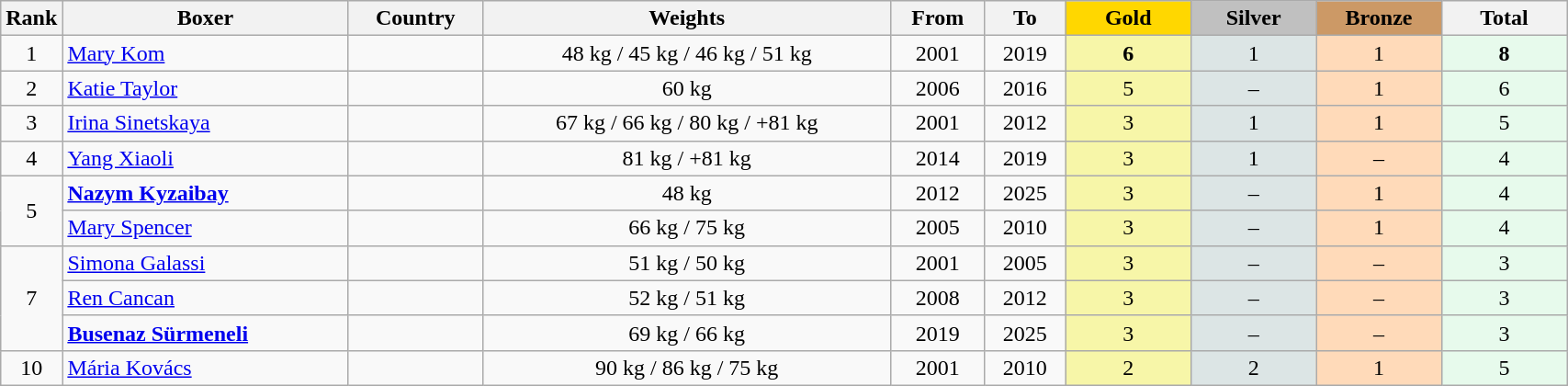<table class="wikitable plainrowheaders" width=90% style="text-align:center;">
<tr style="background-color:#EDEDED;">
<th class="hintergrundfarbe5" style="width:1em">Rank</th>
<th class="hintergrundfarbe5">Boxer</th>
<th class="hintergrundfarbe5">Country</th>
<th class="hintergrundfarbe5">Weights</th>
<th class="hintergrundfarbe5">From</th>
<th class="hintergrundfarbe5">To</th>
<th style="background:    gold; width:8%">Gold</th>
<th style="background:  silver; width:8%">Silver</th>
<th style="background: #CC9966; width:8%">Bronze</th>
<th class="hintergrundfarbe5" style="width:8%">Total</th>
</tr>
<tr>
<td>1</td>
<td align="left"><a href='#'>Mary Kom</a></td>
<td align="left"></td>
<td>48 kg / 45 kg / 46 kg / 51 kg</td>
<td>2001</td>
<td>2019</td>
<td bgcolor="#F7F6A8"><strong>6</strong></td>
<td bgcolor="#DCE5E5">1</td>
<td bgcolor="#FFDAB9">1</td>
<td bgcolor="#E7FAEC"><strong>8</strong></td>
</tr>
<tr align="center">
<td>2</td>
<td align="left"><a href='#'>Katie Taylor</a></td>
<td align="left"></td>
<td>60 kg</td>
<td>2006</td>
<td>2016</td>
<td bgcolor="#F7F6A8">5</td>
<td bgcolor="#DCE5E5">–</td>
<td bgcolor="#FFDAB9">1</td>
<td bgcolor="#E7FAEC">6</td>
</tr>
<tr align="center">
<td>3</td>
<td align="left"><a href='#'>Irina Sinetskaya</a></td>
<td align="left"></td>
<td>67 kg / 66 kg / 80 kg / +81 kg</td>
<td>2001</td>
<td>2012</td>
<td bgcolor="#F7F6A8">3</td>
<td bgcolor="#DCE5E5">1</td>
<td bgcolor="#FFDAB9">1</td>
<td bgcolor="#E7FAEC">5</td>
</tr>
<tr align="center">
<td>4</td>
<td align="left"><a href='#'>Yang Xiaoli</a></td>
<td align="left"></td>
<td>81 kg / +81 kg</td>
<td>2014</td>
<td>2019</td>
<td bgcolor="#F7F6A8">3</td>
<td bgcolor="#DCE5E5">1</td>
<td bgcolor="#FFDAB9">–</td>
<td bgcolor="#E7FAEC">4</td>
</tr>
<tr align="center">
<td rowspan="2">5</td>
<td align="left"><strong><a href='#'>Nazym Kyzaibay</a></strong></td>
<td align="left"></td>
<td>48 kg</td>
<td>2012</td>
<td>2025</td>
<td bgcolor="#F7F6A8">3</td>
<td bgcolor="#DCE5E5">–</td>
<td bgcolor="#FFDAB9">1</td>
<td bgcolor="#E7FAEC">4</td>
</tr>
<tr align="center">
<td align="left"><a href='#'>Mary Spencer</a></td>
<td align="left"></td>
<td>66 kg / 75 kg</td>
<td>2005</td>
<td>2010</td>
<td bgcolor="#F7F6A8">3</td>
<td bgcolor="#DCE5E5">–</td>
<td bgcolor="#FFDAB9">1</td>
<td bgcolor="#E7FAEC">4</td>
</tr>
<tr align="center">
<td rowspan="3">7</td>
<td align="left"><a href='#'>Simona Galassi</a></td>
<td align="left"></td>
<td>51 kg / 50 kg</td>
<td>2001</td>
<td>2005</td>
<td bgcolor="#F7F6A8">3</td>
<td bgcolor="#DCE5E5">–</td>
<td bgcolor="#FFDAB9">–</td>
<td bgcolor="#E7FAEC">3</td>
</tr>
<tr align="center">
<td align="left"><a href='#'>Ren Cancan</a></td>
<td align="left"></td>
<td>52 kg / 51 kg</td>
<td>2008</td>
<td>2012</td>
<td bgcolor="#F7F6A8">3</td>
<td bgcolor="#DCE5E5">–</td>
<td bgcolor="#FFDAB9">–</td>
<td bgcolor="#E7FAEC">3</td>
</tr>
<tr align="center">
<td align="left"><strong><a href='#'>Busenaz Sürmeneli</a></strong></td>
<td align="left"></td>
<td>69 kg / 66 kg</td>
<td>2019</td>
<td>2025</td>
<td bgcolor="#F7F6A8">3</td>
<td bgcolor="#DCE5E5">–</td>
<td bgcolor="#FFDAB9">–</td>
<td bgcolor="#E7FAEC">3</td>
</tr>
<tr align="center">
<td>10</td>
<td align="left"><a href='#'>Mária Kovács</a></td>
<td align="left"></td>
<td>90 kg / 86 kg / 75 kg</td>
<td>2001</td>
<td>2010</td>
<td bgcolor="#F7F6A8">2</td>
<td bgcolor="#DCE5E5">2</td>
<td bgcolor="#FFDAB9">1</td>
<td bgcolor="#E7FAEC">5</td>
</tr>
</table>
